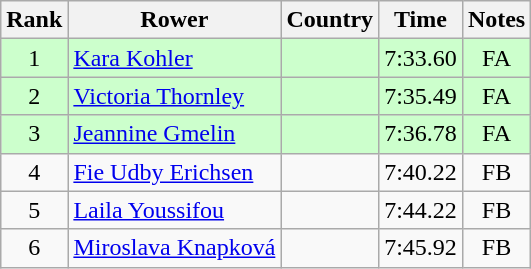<table class="wikitable" style="text-align:center">
<tr>
<th>Rank</th>
<th>Rower</th>
<th>Country</th>
<th>Time</th>
<th>Notes</th>
</tr>
<tr bgcolor=ccffcc>
<td>1</td>
<td align="left"><a href='#'>Kara Kohler</a></td>
<td align="left"></td>
<td>7:33.60</td>
<td>FA</td>
</tr>
<tr bgcolor=ccffcc>
<td>2</td>
<td align="left"><a href='#'>Victoria Thornley</a></td>
<td align="left"></td>
<td>7:35.49</td>
<td>FA</td>
</tr>
<tr bgcolor=ccffcc>
<td>3</td>
<td align="left"><a href='#'>Jeannine Gmelin</a></td>
<td align="left"></td>
<td>7:36.78</td>
<td>FA</td>
</tr>
<tr>
<td>4</td>
<td align="left"><a href='#'>Fie Udby Erichsen</a></td>
<td align="left"></td>
<td>7:40.22</td>
<td>FB</td>
</tr>
<tr>
<td>5</td>
<td align="left"><a href='#'>Laila Youssifou</a></td>
<td align="left"></td>
<td>7:44.22</td>
<td>FB</td>
</tr>
<tr>
<td>6</td>
<td align="left"><a href='#'>Miroslava Knapková</a></td>
<td align="left"></td>
<td>7:45.92</td>
<td>FB</td>
</tr>
</table>
